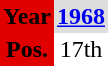<table class="toccolours" border="0" cellpadding="2" cellspacing="0" align="left" style="margin:0.5em;">
<tr>
<th align=center style="background-color: #E00000;"><span>Year</span></th>
<th align=center style="background-color: #ddd;"><a href='#'>1968</a></th>
</tr>
<tr>
<th align=center style="background-color: #E00000;"><span>Pos.</span></th>
<td align="center">17th</td>
</tr>
</table>
